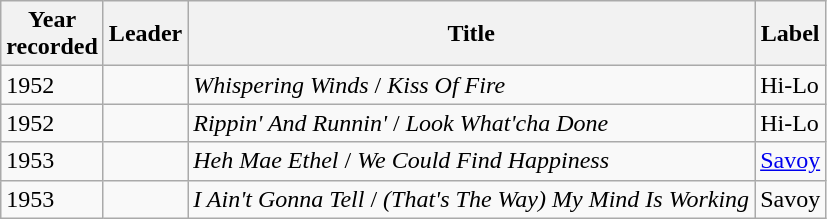<table class="wikitable sortable">
<tr>
<th>Year <br>recorded</th>
<th>Leader</th>
<th>Title</th>
<th>Label</th>
</tr>
<tr>
<td>1952</td>
<td></td>
<td><em>Whispering Winds</em> / <em>Kiss Of Fire</em></td>
<td>Hi-Lo</td>
</tr>
<tr>
<td>1952</td>
<td></td>
<td><em>Rippin' And Runnin' </em> / <em>Look What'cha Done</em></td>
<td>Hi-Lo</td>
</tr>
<tr>
<td>1953</td>
<td></td>
<td><em>Heh Mae Ethel</em> / <em>We Could Find Happiness</em></td>
<td><a href='#'>Savoy</a></td>
</tr>
<tr>
<td>1953</td>
<td></td>
<td><em>I Ain't Gonna Tell</em> / <em>(That's The Way) My Mind Is Working</em></td>
<td>Savoy</td>
</tr>
</table>
